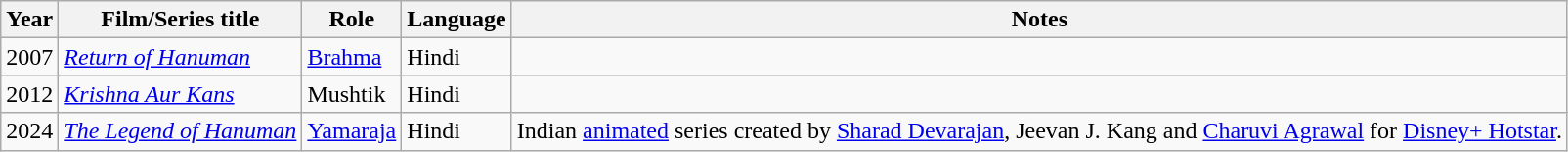<table class="wikitable">
<tr>
<th>Year</th>
<th>Film/Series title</th>
<th>Role</th>
<th>Language</th>
<th>Notes</th>
</tr>
<tr>
<td>2007</td>
<td><em><a href='#'>Return of Hanuman</a></em></td>
<td><a href='#'>Brahma</a></td>
<td>Hindi</td>
<td></td>
</tr>
<tr>
<td>2012</td>
<td><em><a href='#'>Krishna Aur Kans</a></em></td>
<td>Mushtik</td>
<td>Hindi</td>
<td></td>
</tr>
<tr>
<td>2024</td>
<td><em><a href='#'>The Legend of Hanuman</a></em></td>
<td><a href='#'>Yamaraja</a></td>
<td>Hindi</td>
<td>Indian <a href='#'>animated</a> series created by <a href='#'>Sharad Devarajan</a>, Jeevan J. Kang and <a href='#'>Charuvi Agrawal</a> for <a href='#'>Disney+ Hotstar</a>.</td>
</tr>
</table>
